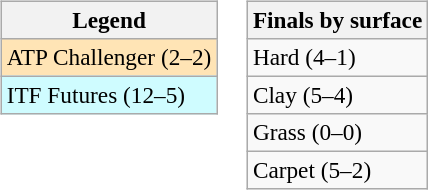<table>
<tr valign=top>
<td><br><table class=wikitable style=font-size:97%>
<tr>
<th>Legend</th>
</tr>
<tr bgcolor=moccasin>
<td>ATP Challenger (2–2)</td>
</tr>
<tr bgcolor=cffcff>
<td>ITF Futures (12–5)</td>
</tr>
</table>
</td>
<td><br><table class=wikitable style=font-size:97%>
<tr>
<th>Finals by surface</th>
</tr>
<tr>
<td>Hard (4–1)</td>
</tr>
<tr>
<td>Clay (5–4)</td>
</tr>
<tr>
<td>Grass (0–0)</td>
</tr>
<tr>
<td>Carpet (5–2)</td>
</tr>
</table>
</td>
</tr>
</table>
